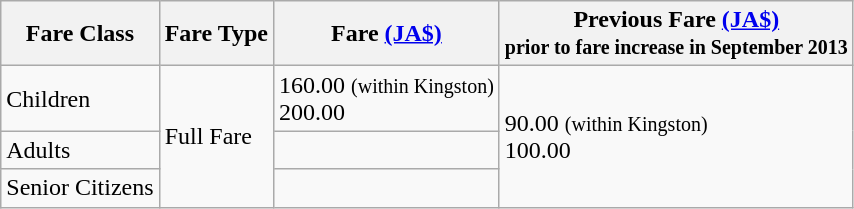<table class="wikitable">
<tr>
<th>Fare Class</th>
<th>Fare Type</th>
<th>Fare <a href='#'>(JA$)</a></th>
<th>Previous Fare <a href='#'>(JA$)</a><br><small>prior to fare increase in September 2013</small></th>
</tr>
<tr>
<td>Children</td>
<td rowspan='3'>Full Fare</td>
<td>160.00 <small>(within Kingston)</small><br>200.00</td>
<td rowspan="3">90.00 <small>(within Kingston)</small><br>100.00</td>
</tr>
<tr>
<td>Adults</td>
<td></td>
</tr>
<tr>
<td>Senior Citizens</td>
<td></td>
</tr>
</table>
